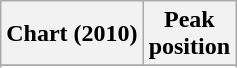<table class="wikitable sortable">
<tr>
<th align="left">Chart (2010)</th>
<th align="center">Peak<br>position</th>
</tr>
<tr>
</tr>
<tr>
</tr>
<tr>
</tr>
</table>
